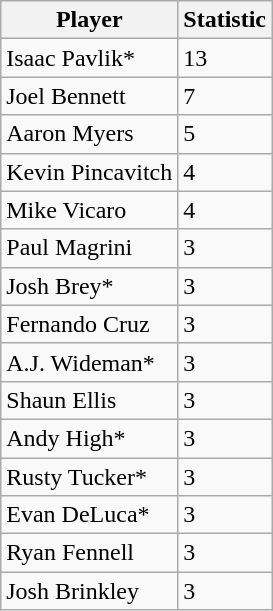<table class="wikitable">
<tr>
<th>Player</th>
<th>Statistic</th>
</tr>
<tr>
<td>Isaac Pavlik*</td>
<td>13</td>
</tr>
<tr>
<td>Joel Bennett</td>
<td>7</td>
</tr>
<tr>
<td>Aaron Myers</td>
<td>5</td>
</tr>
<tr>
<td>Kevin Pincavitch</td>
<td>4</td>
</tr>
<tr>
<td>Mike Vicaro</td>
<td>4</td>
</tr>
<tr>
<td>Paul Magrini</td>
<td>3</td>
</tr>
<tr>
<td>Josh Brey*</td>
<td>3</td>
</tr>
<tr>
<td>Fernando Cruz</td>
<td>3</td>
</tr>
<tr>
<td>A.J. Wideman*</td>
<td>3</td>
</tr>
<tr>
<td>Shaun Ellis</td>
<td>3</td>
</tr>
<tr>
<td>Andy High*</td>
<td>3</td>
</tr>
<tr>
<td>Rusty Tucker*</td>
<td>3</td>
</tr>
<tr>
<td>Evan DeLuca*</td>
<td>3</td>
</tr>
<tr>
<td>Ryan Fennell</td>
<td>3</td>
</tr>
<tr>
<td>Josh Brinkley</td>
<td>3</td>
</tr>
</table>
